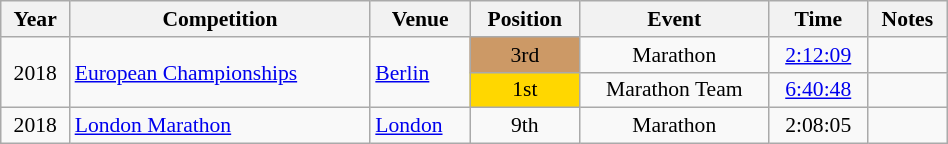<table class="wikitable" width=50% style="font-size:90%; text-align:center;">
<tr>
<th>Year</th>
<th>Competition</th>
<th>Venue</th>
<th>Position</th>
<th>Event</th>
<th>Time</th>
<th>Notes</th>
</tr>
<tr>
<td rowspan=2>2018</td>
<td rowspan=2 align=left><a href='#'>European Championships</a></td>
<td rowspan=2 align=left> <a href='#'>Berlin</a></td>
<td bgcolor=cc9966>3rd</td>
<td>Marathon</td>
<td><a href='#'>2:12:09</a></td>
<td></td>
</tr>
<tr>
<td bgcolor=gold>1st</td>
<td>Marathon Team</td>
<td><a href='#'>6:40:48</a></td>
<td></td>
</tr>
<tr>
<td rowspan=1>2018</td>
<td rowspan=1 align=left><a href='#'>London Marathon</a></td>
<td rowspan=1 align=left> <a href='#'>London</a></td>
<td>9th</td>
<td>Marathon</td>
<td>2:08:05</td>
<td></td>
</tr>
</table>
